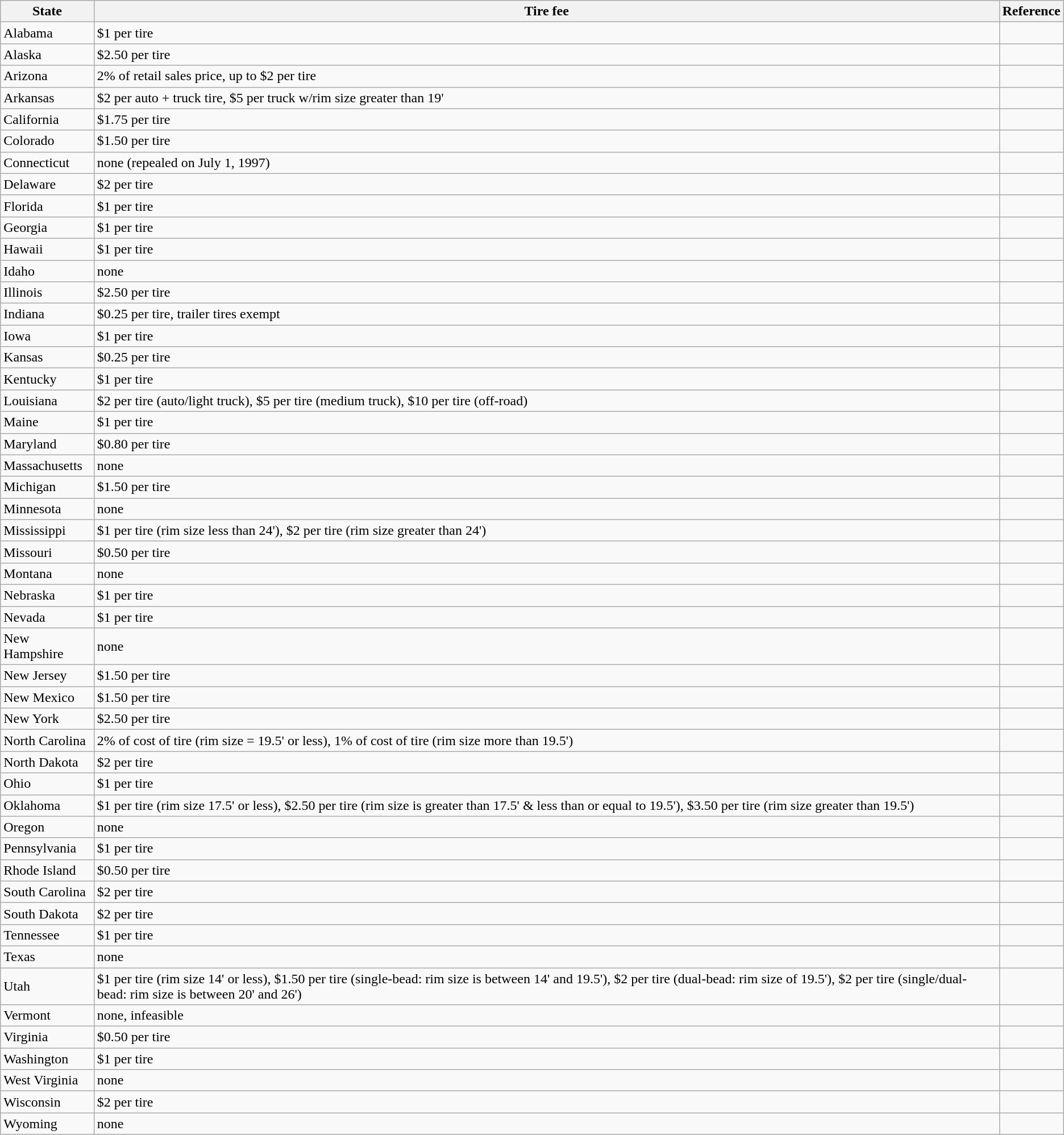<table class="wikitable">
<tr>
<th>State</th>
<th>Tire fee</th>
<th>Reference</th>
</tr>
<tr>
<td>Alabama</td>
<td>$1 per tire</td>
<td></td>
</tr>
<tr>
<td>Alaska</td>
<td>$2.50 per tire</td>
<td></td>
</tr>
<tr>
<td>Arizona</td>
<td>2% of retail sales price, up to $2 per tire</td>
<td></td>
</tr>
<tr>
<td>Arkansas</td>
<td>$2 per auto + truck tire, $5 per truck w/rim size greater than 19'</td>
<td></td>
</tr>
<tr>
<td>California</td>
<td>$1.75 per tire</td>
<td></td>
</tr>
<tr>
<td>Colorado</td>
<td>$1.50 per tire</td>
<td></td>
</tr>
<tr>
<td>Connecticut</td>
<td>none (repealed on July 1, 1997)</td>
<td></td>
</tr>
<tr>
<td>Delaware</td>
<td>$2 per tire</td>
<td></td>
</tr>
<tr>
<td>Florida</td>
<td>$1 per tire</td>
<td></td>
</tr>
<tr>
<td>Georgia</td>
<td>$1 per tire</td>
<td></td>
</tr>
<tr>
<td>Hawaii</td>
<td>$1 per tire</td>
<td></td>
</tr>
<tr>
<td>Idaho</td>
<td>none</td>
<td></td>
</tr>
<tr>
<td>Illinois</td>
<td>$2.50 per tire</td>
<td></td>
</tr>
<tr>
<td>Indiana</td>
<td>$0.25 per tire, trailer tires exempt</td>
<td></td>
</tr>
<tr>
<td>Iowa</td>
<td>$1 per tire</td>
<td></td>
</tr>
<tr>
<td>Kansas</td>
<td>$0.25 per tire</td>
<td></td>
</tr>
<tr>
<td>Kentucky</td>
<td>$1 per tire</td>
<td></td>
</tr>
<tr>
<td>Louisiana</td>
<td>$2 per tire (auto/light truck), $5 per tire (medium truck), $10 per tire (off-road)</td>
<td></td>
</tr>
<tr>
<td>Maine</td>
<td>$1 per tire</td>
<td></td>
</tr>
<tr>
<td>Maryland</td>
<td>$0.80 per tire</td>
<td></td>
</tr>
<tr>
<td>Massachusetts</td>
<td>none</td>
<td></td>
</tr>
<tr>
<td>Michigan</td>
<td>$1.50 per tire</td>
<td></td>
</tr>
<tr>
<td>Minnesota</td>
<td>none</td>
<td></td>
</tr>
<tr>
<td>Mississippi</td>
<td>$1 per tire (rim size less than 24'), $2 per tire (rim size greater than 24')</td>
<td></td>
</tr>
<tr>
<td>Missouri</td>
<td>$0.50 per tire</td>
<td></td>
</tr>
<tr>
<td>Montana</td>
<td>none</td>
<td></td>
</tr>
<tr>
<td>Nebraska</td>
<td>$1 per tire</td>
<td></td>
</tr>
<tr>
<td>Nevada</td>
<td>$1 per tire</td>
<td></td>
</tr>
<tr>
<td>New Hampshire</td>
<td>none</td>
<td></td>
</tr>
<tr>
<td>New Jersey</td>
<td>$1.50 per tire</td>
<td></td>
</tr>
<tr>
<td>New Mexico</td>
<td>$1.50 per tire</td>
<td></td>
</tr>
<tr>
<td>New York</td>
<td>$2.50 per tire</td>
<td></td>
</tr>
<tr>
<td>North Carolina</td>
<td>2% of cost of tire (rim size = 19.5' or less), 1% of cost of tire (rim size more than 19.5')</td>
<td></td>
</tr>
<tr>
<td>North Dakota</td>
<td>$2 per tire</td>
<td></td>
</tr>
<tr>
<td>Ohio</td>
<td>$1 per tire</td>
<td></td>
</tr>
<tr>
<td>Oklahoma</td>
<td>$1 per tire (rim size 17.5' or less), $2.50 per tire (rim size is greater than 17.5' & less than or equal to 19.5'), $3.50 per tire (rim size greater than 19.5')</td>
<td></td>
</tr>
<tr>
<td>Oregon</td>
<td>none</td>
<td></td>
</tr>
<tr>
<td>Pennsylvania</td>
<td>$1 per tire</td>
<td></td>
</tr>
<tr>
<td>Rhode Island</td>
<td>$0.50 per tire</td>
<td></td>
</tr>
<tr>
<td>South Carolina</td>
<td>$2 per tire</td>
<td></td>
</tr>
<tr>
<td>South Dakota</td>
<td>$2 per tire</td>
<td></td>
</tr>
<tr>
<td>Tennessee</td>
<td>$1 per tire</td>
<td></td>
</tr>
<tr>
<td>Texas</td>
<td>none</td>
<td></td>
</tr>
<tr>
<td>Utah</td>
<td>$1 per tire (rim size 14' or less), $1.50 per tire (single-bead: rim size is between 14' and 19.5'), $2 per tire (dual-bead: rim size of 19.5'), $2 per tire (single/dual-bead: rim size is between 20' and 26')</td>
<td></td>
</tr>
<tr>
<td>Vermont</td>
<td>none, infeasible</td>
<td></td>
</tr>
<tr>
<td>Virginia</td>
<td>$0.50 per tire</td>
<td></td>
</tr>
<tr>
<td>Washington</td>
<td>$1 per tire</td>
<td></td>
</tr>
<tr>
<td>West Virginia</td>
<td>none</td>
<td></td>
</tr>
<tr>
<td>Wisconsin</td>
<td>$2 per tire</td>
<td></td>
</tr>
<tr>
<td>Wyoming</td>
<td>none</td>
<td></td>
</tr>
</table>
